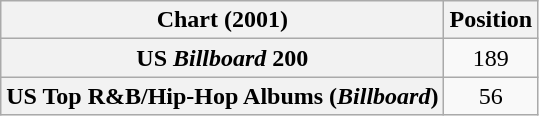<table class="wikitable sortable plainrowheaders" style="text-align:center">
<tr>
<th scope="col">Chart (2001)</th>
<th scope="col">Position</th>
</tr>
<tr>
<th scope="row">US <em>Billboard</em> 200</th>
<td>189</td>
</tr>
<tr>
<th scope="row">US Top R&B/Hip-Hop Albums (<em>Billboard</em>)</th>
<td>56</td>
</tr>
</table>
